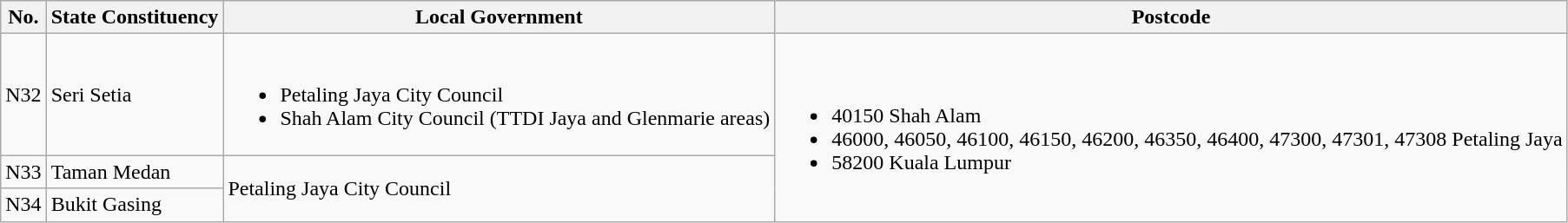<table class="wikitable">
<tr>
<th>No.</th>
<th>State Constituency</th>
<th>Local Government</th>
<th>Postcode</th>
</tr>
<tr>
<td>N32</td>
<td>Seri Setia</td>
<td><br><ul><li>Petaling Jaya City Council</li><li>Shah Alam City Council (TTDI Jaya and Glenmarie areas)</li></ul></td>
<td rowspan="3"><br><ul><li>40150 Shah Alam</li><li>46000, 46050, 46100, 46150, 46200, 46350, 46400, 47300, 47301, 47308 Petaling Jaya</li><li>58200 Kuala Lumpur</li></ul></td>
</tr>
<tr>
<td>N33</td>
<td>Taman Medan</td>
<td rowspan="2">Petaling Jaya City Council</td>
</tr>
<tr>
<td>N34</td>
<td>Bukit Gasing</td>
</tr>
</table>
